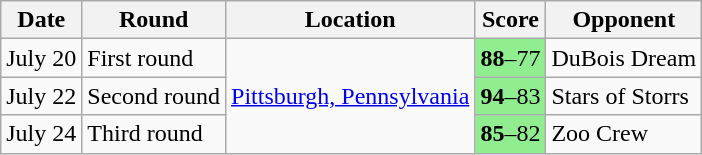<table class="wikitable">
<tr>
<th>Date</th>
<th>Round</th>
<th>Location</th>
<th>Score</th>
<th>Opponent</th>
</tr>
<tr>
<td>July 20</td>
<td>First round</td>
<td rowspan=3><a href='#'>Pittsburgh, Pennsylvania</a></td>
<td style=background-color:lightgreen><strong>88</strong>–77</td>
<td>DuBois Dream</td>
</tr>
<tr>
<td>July 22</td>
<td>Second round</td>
<td style=background-color:lightgreen><strong>94</strong>–83</td>
<td>Stars of Storrs</td>
</tr>
<tr>
<td>July 24</td>
<td>Third round</td>
<td style=background-color:lightgreen><strong>85</strong>–82</td>
<td>Zoo Crew</td>
</tr>
</table>
